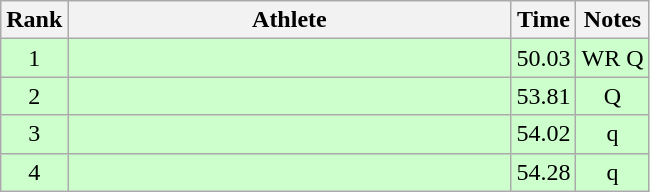<table class="wikitable" style="text-align:center">
<tr>
<th>Rank</th>
<th Style="width:18em">Athlete</th>
<th>Time</th>
<th>Notes</th>
</tr>
<tr style="background:#cfc">
<td>1</td>
<td style="text-align:left"></td>
<td>50.03</td>
<td>WR Q</td>
</tr>
<tr style="background:#cfc">
<td>2</td>
<td style="text-align:left"></td>
<td>53.81</td>
<td>Q</td>
</tr>
<tr style="background:#cfc">
<td>3</td>
<td style="text-align:left"></td>
<td>54.02</td>
<td>q</td>
</tr>
<tr style="background:#cfc">
<td>4</td>
<td style="text-align:left"></td>
<td>54.28</td>
<td>q</td>
</tr>
</table>
